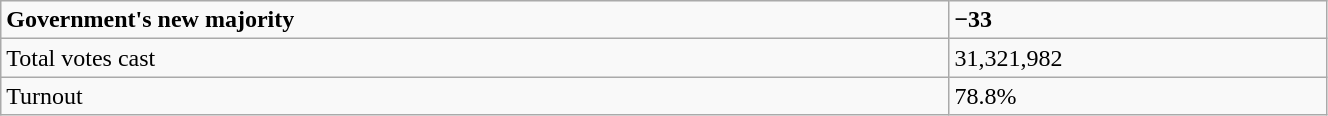<table class="wikitable" style="width:70%">
<tr>
<td><strong>Government's new majority</strong></td>
<td><strong>−33</strong></td>
</tr>
<tr>
<td>Total votes cast</td>
<td>31,321,982</td>
</tr>
<tr>
<td>Turnout</td>
<td>78.8%</td>
</tr>
</table>
